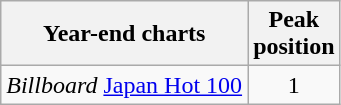<table class="wikitable">
<tr>
<th>Year-end charts</th>
<th>Peak<br>position</th>
</tr>
<tr>
<td><em>Billboard</em> <a href='#'>Japan Hot 100</a></td>
<td align="center">1</td>
</tr>
</table>
